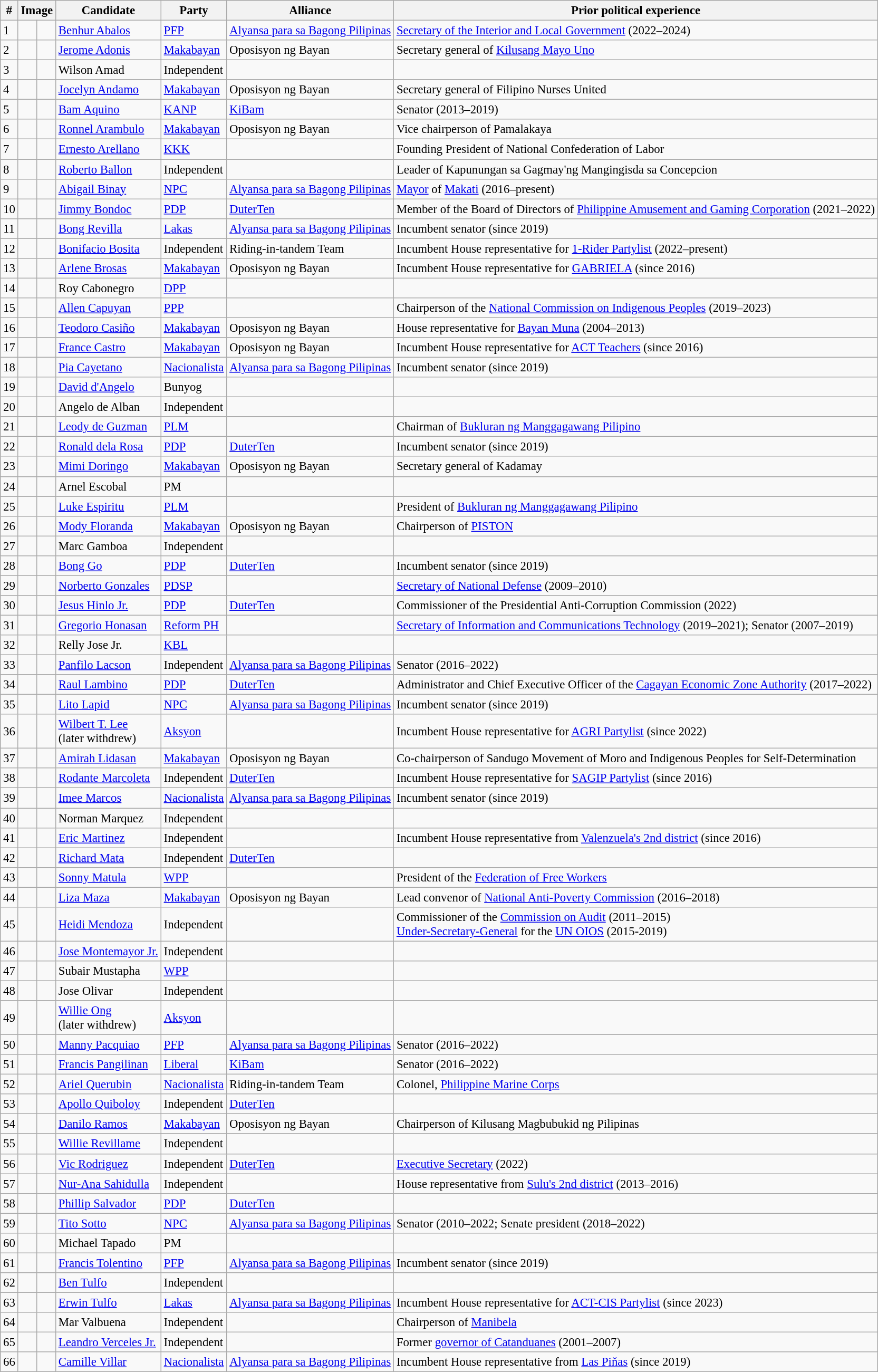<table class="wikitable sortable" style="font-size:95%;">
<tr>
<th>#</th>
<th colspan="2">Image</th>
<th>Candidate</th>
<th>Party</th>
<th>Alliance</th>
<th>Prior political experience</th>
</tr>
<tr>
<td>1</td>
<td bgcolor=></td>
<td></td>
<td><a href='#'>Benhur Abalos</a></td>
<td><a href='#'>PFP</a></td>
<td><a href='#'>Alyansa para sa Bagong Pilipinas</a></td>
<td><a href='#'>Secretary of the Interior and Local Government</a> (2022–2024)</td>
</tr>
<tr>
<td>2</td>
<td bgcolor=></td>
<td></td>
<td><a href='#'>Jerome Adonis</a></td>
<td><a href='#'>Makabayan</a></td>
<td>Oposisyon ng Bayan</td>
<td>Secretary general of <a href='#'>Kilusang Mayo Uno</a></td>
</tr>
<tr>
<td>3</td>
<td bgcolor=></td>
<td></td>
<td>Wilson Amad</td>
<td>Independent</td>
<td></td>
<td></td>
</tr>
<tr>
<td>4</td>
<td bgcolor=></td>
<td></td>
<td><a href='#'>Jocelyn Andamo</a></td>
<td><a href='#'>Makabayan</a></td>
<td>Oposisyon ng Bayan</td>
<td>Secretary general of Filipino Nurses United</td>
</tr>
<tr>
<td>5</td>
<td bgcolor=></td>
<td></td>
<td><a href='#'>Bam Aquino</a></td>
<td><a href='#'>KANP</a></td>
<td><a href='#'>KiBam</a></td>
<td>Senator (2013–2019)</td>
</tr>
<tr>
<td>6</td>
<td bgcolor=></td>
<td></td>
<td><a href='#'>Ronnel Arambulo</a></td>
<td><a href='#'>Makabayan</a></td>
<td>Oposisyon ng Bayan</td>
<td>Vice chairperson of Pamalakaya</td>
</tr>
<tr>
<td>7</td>
<td bgcolor=></td>
<td></td>
<td><a href='#'>Ernesto Arellano</a></td>
<td><a href='#'>KKK</a></td>
<td></td>
<td>Founding President of National Confederation of Labor</td>
</tr>
<tr>
<td>8</td>
<td bgcolor=></td>
<td></td>
<td><a href='#'>Roberto Ballon</a></td>
<td>Independent</td>
<td></td>
<td>Leader of Kapunungan sa Gagmay'ng Mangingisda sa Concepcion</td>
</tr>
<tr>
<td>9</td>
<td bgcolor=></td>
<td></td>
<td><a href='#'>Abigail Binay</a></td>
<td><a href='#'>NPC</a></td>
<td><a href='#'>Alyansa para sa Bagong Pilipinas</a></td>
<td><a href='#'>Mayor</a> of <a href='#'>Makati</a> (2016–present)</td>
</tr>
<tr>
<td>10</td>
<td bgcolor=></td>
<td></td>
<td><a href='#'>Jimmy Bondoc</a></td>
<td><a href='#'>PDP</a></td>
<td><a href='#'>DuterTen</a></td>
<td>Member of the Board of Directors of <a href='#'>Philippine Amusement and Gaming Corporation</a> (2021–2022)</td>
</tr>
<tr>
<td>11</td>
<td bgcolor=></td>
<td></td>
<td><a href='#'>Bong Revilla</a></td>
<td><a href='#'>Lakas</a></td>
<td><a href='#'>Alyansa para sa Bagong Pilipinas</a></td>
<td>Incumbent senator (since 2019)</td>
</tr>
<tr>
<td>12</td>
<td bgcolor=></td>
<td></td>
<td><a href='#'>Bonifacio Bosita</a></td>
<td>Independent</td>
<td>Riding-in-tandem Team</td>
<td>Incumbent House representative for <a href='#'>1-Rider Partylist</a> (2022–present)</td>
</tr>
<tr>
<td>13</td>
<td bgcolor=></td>
<td></td>
<td><a href='#'>Arlene Brosas</a></td>
<td><a href='#'>Makabayan</a></td>
<td>Oposisyon ng Bayan</td>
<td>Incumbent House representative for <a href='#'>GABRIELA</a> (since 2016)</td>
</tr>
<tr>
<td>14</td>
<td bgcolor=></td>
<td></td>
<td>Roy Cabonegro</td>
<td><a href='#'>DPP</a></td>
<td></td>
<td></td>
</tr>
<tr>
<td>15</td>
<td bgcolor=></td>
<td></td>
<td><a href='#'>Allen Capuyan</a></td>
<td><a href='#'>PPP</a></td>
<td></td>
<td>Chairperson of the <a href='#'>National Commission on Indigenous Peoples</a> (2019–2023)</td>
</tr>
<tr>
<td>16</td>
<td bgcolor=></td>
<td></td>
<td><a href='#'>Teodoro Casiño</a></td>
<td><a href='#'>Makabayan</a></td>
<td>Oposisyon ng Bayan</td>
<td>House representative for <a href='#'>Bayan Muna</a> (2004–2013)</td>
</tr>
<tr>
<td>17</td>
<td bgcolor=></td>
<td></td>
<td><a href='#'>France Castro</a></td>
<td><a href='#'>Makabayan</a></td>
<td>Oposisyon ng Bayan</td>
<td>Incumbent House representative for <a href='#'>ACT Teachers</a> (since 2016)</td>
</tr>
<tr>
<td>18</td>
<td bgcolor=></td>
<td></td>
<td><a href='#'>Pia Cayetano</a></td>
<td><a href='#'>Nacionalista</a></td>
<td><a href='#'>Alyansa para sa Bagong Pilipinas</a></td>
<td>Incumbent senator (since 2019)</td>
</tr>
<tr>
<td>19</td>
<td bgcolor=></td>
<td></td>
<td><a href='#'>David d'Angelo</a></td>
<td>Bunyog</td>
<td></td>
<td></td>
</tr>
<tr>
<td>20</td>
<td bgcolor=></td>
<td></td>
<td>Angelo de Alban</td>
<td>Independent</td>
<td></td>
<td></td>
</tr>
<tr>
<td>21</td>
<td bgcolor=></td>
<td></td>
<td><a href='#'>Leody de Guzman</a></td>
<td><a href='#'>PLM</a></td>
<td></td>
<td>Chairman of <a href='#'>Bukluran ng Manggagawang Pilipino</a></td>
</tr>
<tr>
<td>22</td>
<td bgcolor=></td>
<td></td>
<td><a href='#'>Ronald dela Rosa</a></td>
<td><a href='#'>PDP</a></td>
<td><a href='#'>DuterTen</a></td>
<td>Incumbent senator (since 2019)</td>
</tr>
<tr>
<td>23</td>
<td bgcolor=></td>
<td></td>
<td><a href='#'>Mimi Doringo</a></td>
<td><a href='#'>Makabayan</a></td>
<td>Oposisyon ng Bayan</td>
<td>Secretary general of Kadamay</td>
</tr>
<tr>
<td>24</td>
<td bgcolor=></td>
<td></td>
<td>Arnel Escobal</td>
<td>PM</td>
<td></td>
<td></td>
</tr>
<tr>
<td>25</td>
<td bgcolor=></td>
<td></td>
<td><a href='#'>Luke Espiritu</a></td>
<td><a href='#'>PLM</a></td>
<td></td>
<td>President of <a href='#'>Bukluran ng Manggagawang Pilipino</a></td>
</tr>
<tr>
<td>26</td>
<td bgcolor=></td>
<td></td>
<td><a href='#'>Mody Floranda</a></td>
<td><a href='#'>Makabayan</a></td>
<td>Oposisyon ng Bayan</td>
<td>Chairperson of <a href='#'>PISTON</a></td>
</tr>
<tr>
<td>27</td>
<td bgcolor=></td>
<td></td>
<td>Marc Gamboa</td>
<td>Independent</td>
<td></td>
<td></td>
</tr>
<tr>
<td>28</td>
<td bgcolor=></td>
<td></td>
<td><a href='#'>Bong Go</a></td>
<td><a href='#'>PDP</a></td>
<td><a href='#'>DuterTen</a></td>
<td>Incumbent senator (since 2019)</td>
</tr>
<tr>
<td>29</td>
<td bgcolor=></td>
<td></td>
<td><a href='#'>Norberto Gonzales</a></td>
<td><a href='#'>PDSP</a></td>
<td></td>
<td><a href='#'>Secretary of National Defense</a> (2009–2010)</td>
</tr>
<tr>
<td>30</td>
<td bgcolor=></td>
<td></td>
<td><a href='#'>Jesus Hinlo Jr.</a></td>
<td><a href='#'>PDP</a></td>
<td><a href='#'>DuterTen</a></td>
<td>Commissioner of the Presidential Anti-Corruption Commission (2022)</td>
</tr>
<tr>
<td>31</td>
<td bgcolor=></td>
<td></td>
<td><a href='#'>Gregorio Honasan</a></td>
<td><a href='#'>Reform PH</a></td>
<td></td>
<td><a href='#'>Secretary of Information and Communications Technology</a> (2019–2021);  Senator (2007–2019)</td>
</tr>
<tr>
<td>32</td>
<td bgcolor=></td>
<td></td>
<td>Relly Jose Jr.</td>
<td><a href='#'>KBL</a></td>
<td></td>
<td></td>
</tr>
<tr>
<td>33</td>
<td bgcolor=></td>
<td></td>
<td><a href='#'>Panfilo Lacson</a></td>
<td>Independent</td>
<td><a href='#'>Alyansa para sa Bagong Pilipinas</a></td>
<td>Senator (2016–2022)</td>
</tr>
<tr>
<td>34</td>
<td bgcolor=></td>
<td></td>
<td><a href='#'>Raul Lambino</a></td>
<td><a href='#'>PDP</a></td>
<td><a href='#'>DuterTen</a></td>
<td>Administrator and Chief Executive Officer of the <a href='#'>Cagayan Economic Zone Authority</a> (2017–2022)</td>
</tr>
<tr>
<td>35</td>
<td bgcolor=></td>
<td></td>
<td><a href='#'>Lito Lapid</a></td>
<td><a href='#'>NPC</a></td>
<td><a href='#'>Alyansa para sa Bagong Pilipinas</a></td>
<td>Incumbent senator (since 2019)</td>
</tr>
<tr>
<td>36</td>
<td bgcolor=></td>
<td></td>
<td><a href='#'>Wilbert T. Lee</a><br>(later withdrew)</td>
<td><a href='#'>Aksyon</a></td>
<td></td>
<td>Incumbent House representative for <a href='#'>AGRI Partylist</a> (since 2022)</td>
</tr>
<tr>
<td>37</td>
<td bgcolor=></td>
<td></td>
<td><a href='#'>Amirah Lidasan</a></td>
<td><a href='#'>Makabayan</a></td>
<td>Oposisyon ng Bayan</td>
<td>Co-chairperson of Sandugo Movement of Moro and Indigenous Peoples for Self-Determination</td>
</tr>
<tr>
<td>38</td>
<td bgcolor=></td>
<td></td>
<td><a href='#'>Rodante Marcoleta</a></td>
<td>Independent</td>
<td><a href='#'>DuterTen</a></td>
<td>Incumbent House representative for <a href='#'>SAGIP Partylist</a> (since 2016)</td>
</tr>
<tr>
<td>39</td>
<td bgcolor=></td>
<td></td>
<td><a href='#'>Imee Marcos</a></td>
<td><a href='#'>Nacionalista</a></td>
<td><a href='#'>Alyansa para sa Bagong Pilipinas</a></td>
<td>Incumbent senator (since 2019)</td>
</tr>
<tr>
<td>40</td>
<td bgcolor=></td>
<td></td>
<td>Norman Marquez</td>
<td>Independent</td>
<td></td>
<td></td>
</tr>
<tr>
<td>41</td>
<td bgcolor=></td>
<td></td>
<td><a href='#'>Eric Martinez</a></td>
<td>Independent</td>
<td></td>
<td>Incumbent House representative from <a href='#'>Valenzuela's 2nd district</a> (since 2016)</td>
</tr>
<tr>
<td>42</td>
<td bgcolor=></td>
<td></td>
<td><a href='#'>Richard Mata</a></td>
<td>Independent</td>
<td><a href='#'>DuterTen</a></td>
<td></td>
</tr>
<tr>
<td>43</td>
<td bgcolor=></td>
<td></td>
<td><a href='#'>Sonny Matula</a></td>
<td><a href='#'>WPP</a></td>
<td></td>
<td>President of the <a href='#'>Federation of Free Workers</a></td>
</tr>
<tr>
<td>44</td>
<td bgcolor=></td>
<td></td>
<td><a href='#'>Liza Maza</a></td>
<td><a href='#'>Makabayan</a></td>
<td>Oposisyon ng Bayan</td>
<td>Lead convenor of <a href='#'>National Anti-Poverty Commission</a> (2016–2018)</td>
</tr>
<tr>
<td>45</td>
<td bgcolor=></td>
<td></td>
<td><a href='#'>Heidi Mendoza</a></td>
<td>Independent</td>
<td></td>
<td>Commissioner of the <a href='#'>Commission on Audit</a> (2011–2015) <br> <a href='#'>Under-Secretary-General</a> for the <a href='#'>UN OIOS</a> (2015-2019)</td>
</tr>
<tr>
<td>46</td>
<td bgcolor=></td>
<td></td>
<td><a href='#'>Jose Montemayor Jr.</a></td>
<td>Independent</td>
<td></td>
<td></td>
</tr>
<tr>
<td>47</td>
<td bgcolor=></td>
<td></td>
<td>Subair Mustapha</td>
<td><a href='#'>WPP</a></td>
<td></td>
<td></td>
</tr>
<tr>
<td>48</td>
<td bgcolor=></td>
<td></td>
<td>Jose Olivar</td>
<td>Independent</td>
<td></td>
<td></td>
</tr>
<tr>
<td>49</td>
<td bgcolor=></td>
<td></td>
<td><a href='#'>Willie Ong</a><br>(later withdrew)</td>
<td><a href='#'>Aksyon</a></td>
<td></td>
<td></td>
</tr>
<tr>
<td>50</td>
<td bgcolor=></td>
<td></td>
<td><a href='#'>Manny Pacquiao</a></td>
<td><a href='#'>PFP</a></td>
<td><a href='#'>Alyansa para sa Bagong Pilipinas</a></td>
<td>Senator (2016–2022)</td>
</tr>
<tr>
<td>51</td>
<td bgcolor=></td>
<td></td>
<td><a href='#'>Francis Pangilinan</a></td>
<td><a href='#'>Liberal</a></td>
<td><a href='#'>KiBam</a></td>
<td>Senator (2016–2022)</td>
</tr>
<tr>
<td>52</td>
<td bgcolor=></td>
<td></td>
<td><a href='#'>Ariel Querubin</a></td>
<td><a href='#'>Nacionalista</a></td>
<td>Riding-in-tandem Team</td>
<td>Colonel, <a href='#'>Philippine Marine Corps</a></td>
</tr>
<tr>
<td>53</td>
<td bgcolor=></td>
<td></td>
<td><a href='#'>Apollo Quiboloy</a></td>
<td>Independent</td>
<td><a href='#'>DuterTen</a></td>
<td></td>
</tr>
<tr>
<td>54</td>
<td bgcolor=></td>
<td></td>
<td><a href='#'>Danilo Ramos</a></td>
<td><a href='#'>Makabayan</a></td>
<td>Oposisyon ng Bayan</td>
<td>Chairperson of Kilusang Magbubukid ng Pilipinas</td>
</tr>
<tr>
<td>55</td>
<td bgcolor=></td>
<td></td>
<td><a href='#'>Willie Revillame</a></td>
<td>Independent</td>
<td></td>
<td></td>
</tr>
<tr>
<td>56</td>
<td bgcolor=></td>
<td></td>
<td><a href='#'>Vic Rodriguez</a></td>
<td>Independent</td>
<td><a href='#'>DuterTen</a></td>
<td><a href='#'>Executive Secretary</a> (2022)</td>
</tr>
<tr>
<td>57</td>
<td bgcolor=></td>
<td></td>
<td><a href='#'>Nur-Ana Sahidulla</a></td>
<td>Independent</td>
<td></td>
<td>House representative from <a href='#'>Sulu's 2nd district</a> (2013–2016)</td>
</tr>
<tr>
<td>58</td>
<td bgcolor=></td>
<td></td>
<td><a href='#'>Phillip Salvador</a></td>
<td><a href='#'>PDP</a></td>
<td><a href='#'>DuterTen</a></td>
<td></td>
</tr>
<tr>
<td>59</td>
<td bgcolor=></td>
<td></td>
<td><a href='#'>Tito Sotto</a></td>
<td><a href='#'>NPC</a></td>
<td><a href='#'>Alyansa para sa Bagong Pilipinas</a></td>
<td>Senator (2010–2022; Senate president (2018–2022)</td>
</tr>
<tr>
<td>60</td>
<td bgcolor=></td>
<td></td>
<td>Michael Tapado</td>
<td>PM</td>
<td></td>
<td></td>
</tr>
<tr>
<td>61</td>
<td bgcolor=></td>
<td></td>
<td><a href='#'>Francis Tolentino</a></td>
<td><a href='#'>PFP</a></td>
<td><a href='#'>Alyansa para sa Bagong Pilipinas</a></td>
<td>Incumbent senator (since 2019)</td>
</tr>
<tr>
<td>62</td>
<td bgcolor=></td>
<td></td>
<td><a href='#'>Ben Tulfo</a></td>
<td>Independent</td>
<td></td>
<td></td>
</tr>
<tr>
<td>63</td>
<td bgcolor=></td>
<td></td>
<td><a href='#'>Erwin Tulfo</a></td>
<td><a href='#'>Lakas</a></td>
<td><a href='#'>Alyansa para sa Bagong Pilipinas</a></td>
<td>Incumbent House representative for <a href='#'>ACT-CIS Partylist</a> (since 2023)</td>
</tr>
<tr>
<td>64</td>
<td bgcolor=></td>
<td></td>
<td>Mar Valbuena</td>
<td>Independent</td>
<td></td>
<td>Chairperson of <a href='#'>Manibela</a></td>
</tr>
<tr>
<td>65</td>
<td bgcolor=></td>
<td></td>
<td><a href='#'>Leandro Verceles Jr.</a></td>
<td>Independent</td>
<td></td>
<td>Former <a href='#'>governor of Catanduanes</a> (2001–2007)</td>
</tr>
<tr>
<td>66</td>
<td bgcolor=></td>
<td></td>
<td><a href='#'>Camille Villar</a></td>
<td><a href='#'>Nacionalista</a></td>
<td><a href='#'>Alyansa para sa Bagong Pilipinas</a></td>
<td>Incumbent House representative from <a href='#'>Las Piňas</a> (since 2019)</td>
</tr>
</table>
